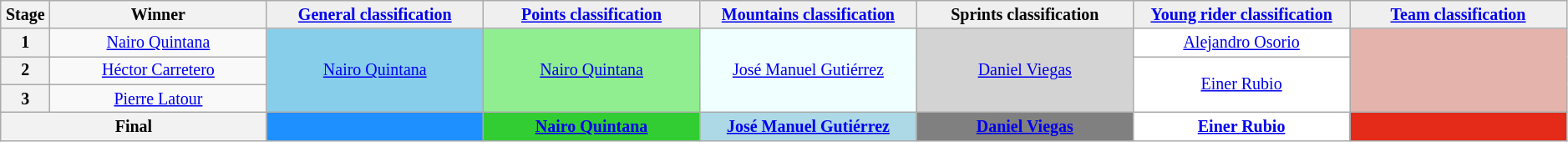<table class="wikitable" style="text-align: center; font-size:smaller;">
<tr>
<th style="width:1%;">Stage</th>
<th style="width:12%;">Winner</th>
<th style="background:#efefef; width:12%;"><a href='#'>General classification</a><br></th>
<th style="background:#efefef; width:12%;"><a href='#'>Points classification</a><br></th>
<th style="background:#efefef; width:12%;"><a href='#'>Mountains classification</a><br></th>
<th style="background:#efefef; width:12%;">Sprints classification<br></th>
<th style="background:#efefef; width:12%;"><a href='#'>Young rider classification</a></th>
<th style="background:#efefef; width:12%;"><a href='#'>Team classification</a><br></th>
</tr>
<tr>
<th>1</th>
<td><a href='#'>Nairo Quintana</a></td>
<td style="background:skyblue;" rowspan="3"><a href='#'>Nairo Quintana</a></td>
<td style="background:lightgreen;" rowspan="3"><a href='#'>Nairo Quintana</a></td>
<td style="background:azure;" rowspan="3"><a href='#'>José Manuel Gutiérrez</a></td>
<td style="background:lightgrey;" rowspan="3"><a href='#'>Daniel Viegas</a></td>
<td style="background:white;"><a href='#'>Alejandro Osorio</a></td>
<td style="background:#E4B3AB;" rowspan="3"></td>
</tr>
<tr>
<th>2</th>
<td><a href='#'>Héctor Carretero</a></td>
<td style="background:white;" rowspan="2"><a href='#'>Einer Rubio</a></td>
</tr>
<tr>
<th>3</th>
<td><a href='#'>Pierre Latour</a></td>
</tr>
<tr>
<th colspan="2">Final</th>
<th style="background:dodgerblue;"></th>
<th style="background:limegreen;"><a href='#'>Nairo Quintana</a></th>
<th style="background:lightblue;"><a href='#'>José Manuel Gutiérrez</a></th>
<th style="background:grey;"><a href='#'>Daniel Viegas</a></th>
<th style="background:white;"><a href='#'>Einer Rubio</a></th>
<th style="background:#E42A19;"></th>
</tr>
</table>
